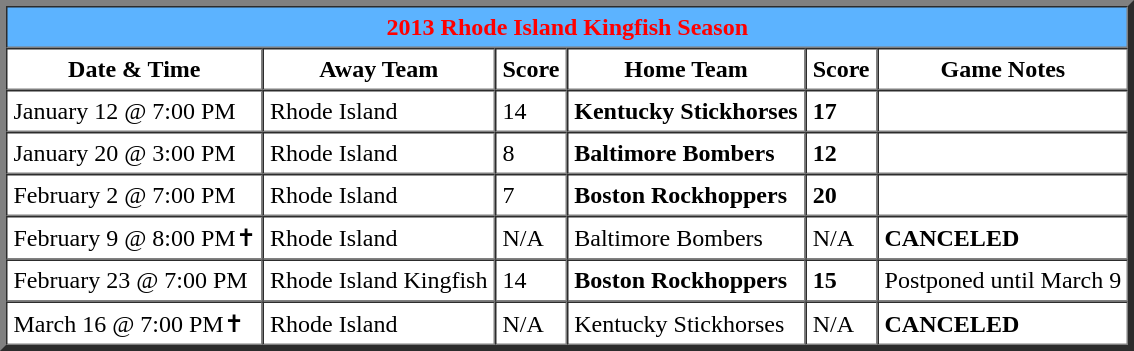<table align=left border=4 cellspacing=0 cellpadding=4>
<tr>
<th align="center" colspan="7" bgcolor=#5CB3FF style="color:Red"><strong>2013 Rhode Island Kingfish Season</strong></th>
</tr>
<tr>
</tr>
<tr>
<th align="center" colspan="1">Date & Time</th>
<th align="center" colspan="1">Away Team</th>
<th align="center" colspan="1">Score</th>
<th align="center" colspan="1">Home Team</th>
<th align="center" colspan="1">Score</th>
<th align="center" colspan="1">Game Notes</th>
</tr>
<tr>
<td>January 12 @ 7:00 PM</td>
<td>Rhode Island</td>
<td>14</td>
<td><strong>Kentucky Stickhorses</strong></td>
<td><strong>17</strong></td>
<td></td>
</tr>
<tr>
<td>January 20 @ 3:00 PM</td>
<td>Rhode Island</td>
<td>8</td>
<td><strong>Baltimore Bombers</strong></td>
<td><strong>12</strong></td>
<td></td>
</tr>
<tr>
<td>February 2 @ 7:00 PM</td>
<td>Rhode Island</td>
<td>7</td>
<td><strong>Boston Rockhoppers</strong></td>
<td><strong>20</strong></td>
<td></td>
</tr>
<tr>
<td>February 9 @ 8:00 PM✝</td>
<td>Rhode Island</td>
<td>N/A</td>
<td>Baltimore Bombers</td>
<td>N/A</td>
<td><strong>CANCELED</strong></td>
</tr>
<tr>
<td>February 23 @ 7:00 PM</td>
<td>Rhode Island Kingfish</td>
<td>14</td>
<td><strong>Boston Rockhoppers</strong></td>
<td><strong>15</strong></td>
<td>Postponed until March 9</td>
</tr>
<tr>
<td>March 16 @ 7:00 PM✝</td>
<td>Rhode Island</td>
<td>N/A</td>
<td>Kentucky Stickhorses</td>
<td>N/A</td>
<td><strong>CANCELED</strong></td>
</tr>
<tr>
</tr>
</table>
